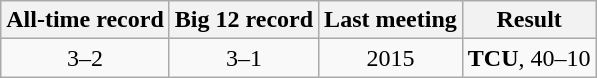<table class="wikitable">
<tr style="text-align:center;">
<th>All-time record</th>
<th>Big 12 record</th>
<th>Last meeting</th>
<th>Result</th>
</tr>
<tr style="text-align:center;">
<td>3–2</td>
<td>3–1</td>
<td>2015</td>
<td><strong>TCU</strong>, 40–10</td>
</tr>
</table>
